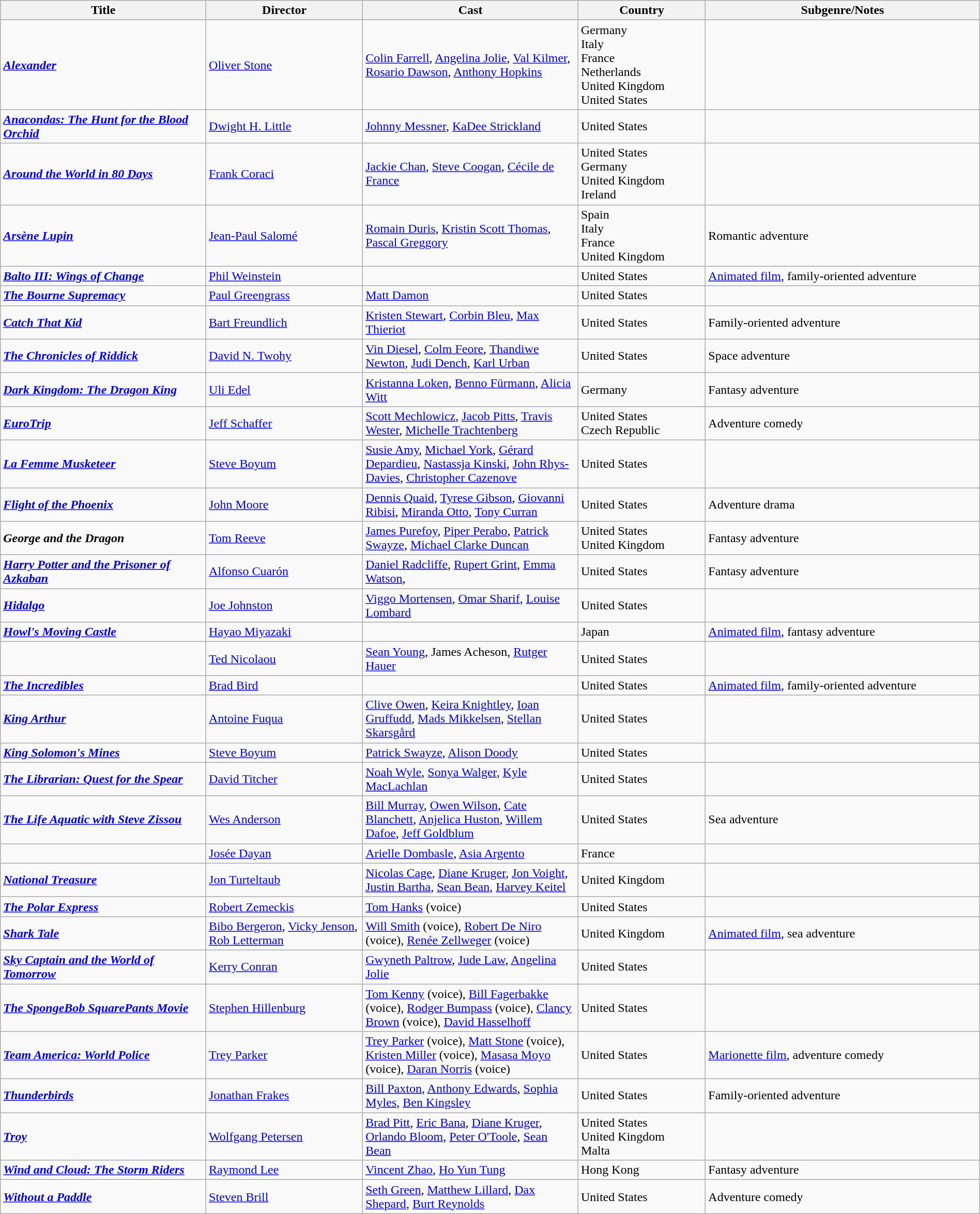<table class="wikitable" style="width:100%;">
<tr>
<th style="width:21%;">Title</th>
<th style="width:16%;">Director</th>
<th style="width:22%;">Cast</th>
<th style="width:13%;">Country</th>
<th style="width:28%;">Subgenre/Notes</th>
</tr>
<tr>
<td><strong><em><a href='#'>Alexander</a></em></strong></td>
<td><a href='#'>Oliver Stone</a></td>
<td><a href='#'>Colin Farrell</a>, <a href='#'>Angelina Jolie</a>, <a href='#'>Val Kilmer</a>, <a href='#'>Rosario Dawson</a>, <a href='#'>Anthony Hopkins</a></td>
<td>Germany<br>Italy<br>France<br>Netherlands<br>United Kingdom<br>United States</td>
<td></td>
</tr>
<tr>
<td><strong><em><a href='#'>Anacondas: The Hunt for the Blood Orchid</a></em></strong></td>
<td><a href='#'>Dwight H. Little</a></td>
<td><a href='#'>Johnny Messner</a>, <a href='#'>KaDee Strickland</a></td>
<td>United States</td>
<td></td>
</tr>
<tr>
<td><strong><em><a href='#'>Around the World in 80 Days</a></em></strong></td>
<td><a href='#'>Frank Coraci</a></td>
<td><a href='#'>Jackie Chan</a>, <a href='#'>Steve Coogan</a>, <a href='#'>Cécile de France</a></td>
<td>United States<br>Germany<br>United Kingdom<br>Ireland</td>
<td></td>
</tr>
<tr>
<td><strong><em><a href='#'>Arsène Lupin</a></em></strong></td>
<td><a href='#'>Jean-Paul Salomé</a></td>
<td><a href='#'>Romain Duris</a>, <a href='#'>Kristin Scott Thomas</a>, <a href='#'>Pascal Greggory</a></td>
<td>Spain<br>Italy<br>France<br>United Kingdom</td>
<td>Romantic adventure</td>
</tr>
<tr>
<td><strong><em><a href='#'>Balto III: Wings of Change</a></em></strong></td>
<td><a href='#'>Phil Weinstein</a></td>
<td></td>
<td>United States</td>
<td><a href='#'>Animated film</a>, family-oriented adventure</td>
</tr>
<tr>
<td><strong><em><a href='#'>The Bourne Supremacy</a></em></strong></td>
<td><a href='#'>Paul Greengrass</a></td>
<td><a href='#'>Matt Damon</a></td>
<td>United States</td>
<td></td>
</tr>
<tr>
<td><strong><em><a href='#'>Catch That Kid</a></em></strong></td>
<td><a href='#'>Bart Freundlich</a></td>
<td><a href='#'>Kristen Stewart</a>, <a href='#'>Corbin Bleu</a>, <a href='#'>Max Thieriot</a></td>
<td>United States</td>
<td>Family-oriented adventure</td>
</tr>
<tr>
<td><strong><em><a href='#'>The Chronicles of Riddick</a></em></strong></td>
<td><a href='#'>David N. Twohy</a></td>
<td><a href='#'>Vin Diesel</a>, <a href='#'>Colm Feore</a>, <a href='#'>Thandiwe Newton</a>, <a href='#'>Judi Dench</a>, <a href='#'>Karl Urban</a></td>
<td>United States</td>
<td>Space adventure</td>
</tr>
<tr>
<td><strong><em><a href='#'>Dark Kingdom: The Dragon King</a></em></strong></td>
<td><a href='#'>Uli Edel</a></td>
<td><a href='#'>Kristanna Loken</a>, <a href='#'>Benno Fürmann</a>, <a href='#'>Alicia Witt</a></td>
<td>Germany</td>
<td>Fantasy adventure</td>
</tr>
<tr>
<td><strong><em><a href='#'>EuroTrip</a></em></strong></td>
<td><a href='#'>Jeff Schaffer</a></td>
<td><a href='#'>Scott Mechlowicz</a>, <a href='#'>Jacob Pitts</a>, <a href='#'>Travis Wester</a>, <a href='#'>Michelle Trachtenberg</a></td>
<td>United States<br>Czech Republic</td>
<td>Adventure comedy</td>
</tr>
<tr>
<td><strong><em><a href='#'>La Femme Musketeer</a></em></strong></td>
<td><a href='#'>Steve Boyum</a></td>
<td><a href='#'>Susie Amy</a>, <a href='#'>Michael York</a>, <a href='#'>Gérard Depardieu</a>, <a href='#'>Nastassja Kinski</a>, <a href='#'>John Rhys-Davies</a>, <a href='#'>Christopher Cazenove</a></td>
<td>United States</td>
<td></td>
</tr>
<tr>
<td><strong><em><a href='#'>Flight of the Phoenix</a></em></strong></td>
<td><a href='#'>John Moore</a></td>
<td><a href='#'>Dennis Quaid</a>, <a href='#'>Tyrese Gibson</a>, <a href='#'>Giovanni Ribisi</a>, <a href='#'>Miranda Otto</a>, <a href='#'>Tony Curran</a></td>
<td>United States</td>
<td>Adventure drama</td>
</tr>
<tr>
<td><strong><em>George and the Dragon</em></strong></td>
<td><a href='#'>Tom Reeve</a></td>
<td><a href='#'>James Purefoy</a>, <a href='#'>Piper Perabo</a>, <a href='#'>Patrick Swayze</a>, <a href='#'>Michael Clarke Duncan</a></td>
<td>United States<br>United Kingdom</td>
<td>Fantasy adventure</td>
</tr>
<tr>
<td><strong><em><a href='#'>Harry Potter and the Prisoner of Azkaban</a></em></strong></td>
<td><a href='#'>Alfonso Cuarón</a></td>
<td><a href='#'>Daniel Radcliffe</a>, <a href='#'>Rupert Grint</a>, <a href='#'>Emma Watson</a>,</td>
<td>United States</td>
<td>Fantasy adventure</td>
</tr>
<tr>
<td><strong><em><a href='#'>Hidalgo</a></em></strong></td>
<td><a href='#'>Joe Johnston</a></td>
<td><a href='#'>Viggo Mortensen</a>, <a href='#'>Omar Sharif</a>, <a href='#'>Louise Lombard</a></td>
<td>United States</td>
<td></td>
</tr>
<tr>
<td><strong><em><a href='#'>Howl's Moving Castle</a></em></strong></td>
<td><a href='#'>Hayao Miyazaki</a></td>
<td></td>
<td>Japan</td>
<td><a href='#'>Animated film</a>, fantasy adventure</td>
</tr>
<tr>
<td><strong><em></em></strong></td>
<td><a href='#'>Ted Nicolaou</a></td>
<td><a href='#'>Sean Young</a>, James Acheson, <a href='#'>Rutger Hauer</a></td>
<td>United States</td>
<td></td>
</tr>
<tr>
<td><strong><em><a href='#'>The Incredibles</a></em></strong></td>
<td><a href='#'>Brad Bird</a></td>
<td></td>
<td>United States</td>
<td><a href='#'>Animated film</a>, family-oriented adventure</td>
</tr>
<tr>
<td><strong><em><a href='#'>King Arthur</a></em></strong></td>
<td><a href='#'>Antoine Fuqua</a></td>
<td><a href='#'>Clive Owen</a>, <a href='#'>Keira Knightley</a>, <a href='#'>Ioan Gruffudd</a>, <a href='#'>Mads Mikkelsen</a>, <a href='#'>Stellan Skarsgård</a></td>
<td>United States</td>
<td></td>
</tr>
<tr>
<td><strong><em><a href='#'>King Solomon's Mines</a></em></strong></td>
<td><a href='#'>Steve Boyum</a></td>
<td><a href='#'>Patrick Swayze</a>, <a href='#'>Alison Doody</a></td>
<td>United States</td>
<td></td>
</tr>
<tr>
<td><strong><em><a href='#'>The Librarian: Quest for the Spear</a></em></strong></td>
<td><a href='#'>David Titcher</a></td>
<td><a href='#'>Noah Wyle</a>, <a href='#'>Sonya Walger</a>, <a href='#'>Kyle MacLachlan</a></td>
<td>United States</td>
<td></td>
</tr>
<tr>
<td><strong><em><a href='#'>The Life Aquatic with Steve Zissou</a></em></strong></td>
<td><a href='#'>Wes Anderson</a></td>
<td><a href='#'>Bill Murray</a>, <a href='#'>Owen Wilson</a>, <a href='#'>Cate Blanchett</a>, <a href='#'>Anjelica Huston</a>, <a href='#'>Willem Dafoe</a>, <a href='#'>Jeff Goldblum</a></td>
<td>United States</td>
<td>Sea adventure</td>
</tr>
<tr>
<td><strong><em></em></strong></td>
<td><a href='#'>Josée Dayan</a></td>
<td><a href='#'>Arielle Dombasle</a>, <a href='#'>Asia Argento</a></td>
<td>France</td>
<td></td>
</tr>
<tr>
<td><strong><em><a href='#'>National Treasure</a></em></strong></td>
<td><a href='#'>Jon Turteltaub</a></td>
<td><a href='#'>Nicolas Cage</a>, <a href='#'>Diane Kruger</a>, <a href='#'>Jon Voight</a>, <a href='#'>Justin Bartha</a>, <a href='#'>Sean Bean</a>, <a href='#'>Harvey Keitel</a></td>
<td>United Kingdom</td>
<td></td>
</tr>
<tr>
<td><strong><em><a href='#'>The Polar Express</a></em></strong></td>
<td><a href='#'>Robert Zemeckis</a></td>
<td><a href='#'>Tom Hanks</a> (voice)</td>
<td>United States</td>
<td></td>
</tr>
<tr>
<td><strong><em><a href='#'>Shark Tale</a></em></strong></td>
<td><a href='#'>Bibo Bergeron</a>, <a href='#'>Vicky Jenson</a>, <a href='#'>Rob Letterman</a></td>
<td><a href='#'>Will Smith</a> (voice), <a href='#'>Robert De Niro</a> (voice), <a href='#'>Renée Zellweger</a> (voice)</td>
<td>United Kingdom</td>
<td><a href='#'>Animated film</a>, sea adventure</td>
</tr>
<tr>
<td><strong><em><a href='#'>Sky Captain and the World of Tomorrow</a></em></strong></td>
<td><a href='#'>Kerry Conran</a></td>
<td><a href='#'>Gwyneth Paltrow</a>, <a href='#'>Jude Law</a>, <a href='#'>Angelina Jolie</a></td>
<td>United States</td>
<td></td>
</tr>
<tr>
<td><strong><em><a href='#'>The SpongeBob SquarePants Movie</a></em></strong></td>
<td><a href='#'>Stephen Hillenburg</a></td>
<td><a href='#'>Tom Kenny</a> (voice), <a href='#'>Bill Fagerbakke</a> (voice), <a href='#'>Rodger Bumpass</a> (voice), <a href='#'>Clancy Brown</a> (voice), <a href='#'>David Hasselhoff</a></td>
<td>United States</td>
<td></td>
</tr>
<tr>
<td><strong><em><a href='#'>Team America: World Police</a></em></strong></td>
<td><a href='#'>Trey Parker</a></td>
<td><a href='#'>Trey Parker</a> (voice), <a href='#'>Matt Stone</a> (voice), <a href='#'>Kristen Miller</a> (voice), <a href='#'>Masasa Moyo</a> (voice), <a href='#'>Daran Norris</a> (voice)</td>
<td>United States</td>
<td><a href='#'>Marionette film</a>, adventure comedy</td>
</tr>
<tr>
<td><strong><em><a href='#'>Thunderbirds</a></em></strong></td>
<td><a href='#'>Jonathan Frakes</a></td>
<td><a href='#'>Bill Paxton</a>, <a href='#'>Anthony Edwards</a>, <a href='#'>Sophia Myles</a>, <a href='#'>Ben Kingsley</a></td>
<td>United States</td>
<td>Family-oriented adventure</td>
</tr>
<tr>
<td><strong><em><a href='#'>Troy</a></em></strong></td>
<td><a href='#'>Wolfgang Petersen</a></td>
<td><a href='#'>Brad Pitt</a>, <a href='#'>Eric Bana</a>, <a href='#'>Diane Kruger</a>, <a href='#'>Orlando Bloom</a>, <a href='#'>Peter O'Toole</a>, <a href='#'>Sean Bean</a></td>
<td>United States<br>United Kingdom<br>Malta</td>
<td></td>
</tr>
<tr>
<td><strong><em><a href='#'>Wind and Cloud: The Storm Riders</a></em></strong></td>
<td><a href='#'>Raymond Lee</a></td>
<td><a href='#'>Vincent Zhao</a>, <a href='#'>Ho Yun Tung</a></td>
<td>Hong Kong</td>
<td>Fantasy adventure</td>
</tr>
<tr>
<td><strong><em><a href='#'>Without a Paddle</a></em></strong></td>
<td><a href='#'>Steven Brill</a></td>
<td><a href='#'>Seth Green</a>, <a href='#'>Matthew Lillard</a>, <a href='#'>Dax Shepard</a>, <a href='#'>Burt Reynolds</a></td>
<td>United States</td>
<td>Adventure comedy</td>
</tr>
</table>
